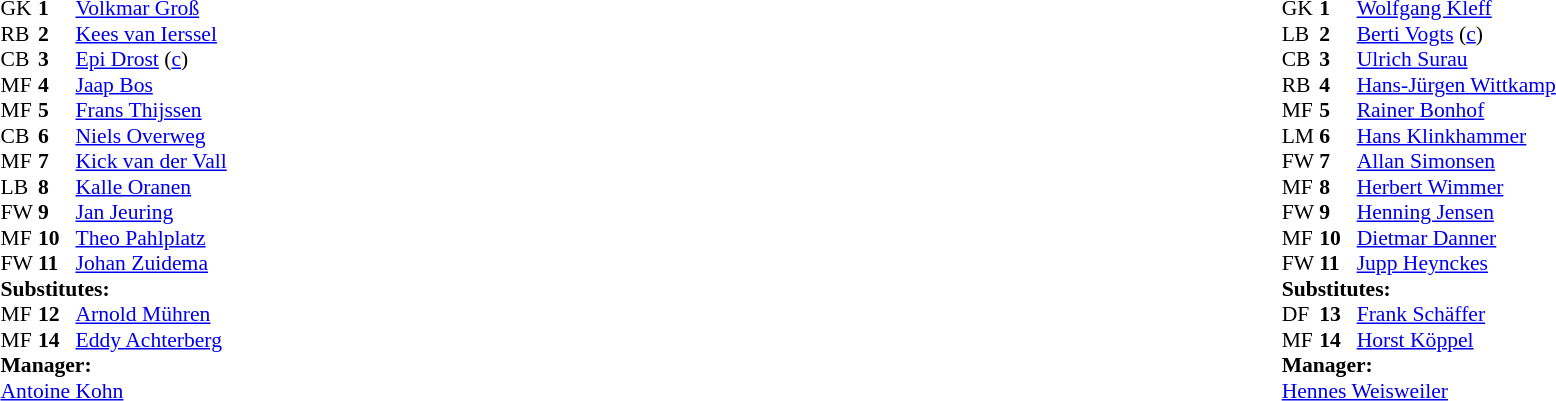<table width="100%">
<tr>
<td valign="top" width="50%"><br><table style="font-size:90%" cellspacing="0" cellpadding="0">
<tr>
<th width=25></th>
<th width=25></th>
</tr>
<tr>
<td>GK</td>
<td><strong>1</strong></td>
<td> <a href='#'>Volkmar Groß</a></td>
</tr>
<tr>
<td>RB</td>
<td><strong>2</strong></td>
<td> <a href='#'>Kees van Ierssel</a></td>
</tr>
<tr>
<td>CB</td>
<td><strong>3</strong></td>
<td> <a href='#'>Epi Drost</a> (<a href='#'>c</a>)</td>
</tr>
<tr>
<td>MF</td>
<td><strong>4</strong></td>
<td> <a href='#'>Jaap Bos</a></td>
<td></td>
<td></td>
</tr>
<tr>
<td>MF</td>
<td><strong>5</strong></td>
<td> <a href='#'>Frans Thijssen</a></td>
</tr>
<tr>
<td>CB</td>
<td><strong>6</strong></td>
<td> <a href='#'>Niels Overweg</a></td>
</tr>
<tr>
<td>MF</td>
<td><strong>7</strong></td>
<td> <a href='#'>Kick van der Vall</a></td>
</tr>
<tr>
<td>LB</td>
<td><strong>8</strong></td>
<td> <a href='#'>Kalle Oranen</a></td>
</tr>
<tr>
<td>FW</td>
<td><strong>9</strong></td>
<td> <a href='#'>Jan Jeuring</a></td>
</tr>
<tr>
<td>MF</td>
<td><strong>10</strong></td>
<td> <a href='#'>Theo Pahlplatz</a></td>
<td></td>
<td></td>
</tr>
<tr>
<td>FW</td>
<td><strong>11</strong></td>
<td> <a href='#'>Johan Zuidema</a></td>
</tr>
<tr>
<td colspan=3><strong>Substitutes:</strong></td>
</tr>
<tr>
<td>MF</td>
<td><strong>12</strong></td>
<td> <a href='#'>Arnold Mühren</a></td>
<td></td>
<td></td>
</tr>
<tr>
<td>MF</td>
<td><strong>14</strong></td>
<td> <a href='#'>Eddy Achterberg</a></td>
<td></td>
<td></td>
</tr>
<tr>
<td colspan=3><strong>Manager:</strong></td>
</tr>
<tr>
<td colspan=4> <a href='#'>Antoine Kohn</a></td>
</tr>
</table>
</td>
<td valign="top"></td>
<td valign="top" width="50%"><br><table style="font-size: 90%" cellspacing="0" cellpadding="0" align=center>
<tr>
<th width=25></th>
<th width=25></th>
</tr>
<tr>
<td>GK</td>
<td><strong>1</strong></td>
<td> <a href='#'>Wolfgang Kleff</a></td>
</tr>
<tr>
<td>LB</td>
<td><strong>2</strong></td>
<td> <a href='#'>Berti Vogts</a> (<a href='#'>c</a>)</td>
</tr>
<tr>
<td>CB</td>
<td><strong>3</strong></td>
<td> <a href='#'>Ulrich Surau</a></td>
<td></td>
<td></td>
</tr>
<tr>
<td>RB</td>
<td><strong>4</strong></td>
<td> <a href='#'>Hans-Jürgen Wittkamp</a></td>
</tr>
<tr>
<td>MF</td>
<td><strong>5</strong></td>
<td> <a href='#'>Rainer Bonhof</a></td>
</tr>
<tr>
<td>LM</td>
<td><strong>6</strong></td>
<td> <a href='#'>Hans Klinkhammer</a></td>
</tr>
<tr>
<td>FW</td>
<td><strong>7</strong></td>
<td> <a href='#'>Allan Simonsen</a></td>
</tr>
<tr>
<td>MF</td>
<td><strong>8</strong></td>
<td> <a href='#'>Herbert Wimmer</a></td>
<td></td>
<td></td>
</tr>
<tr>
<td>FW</td>
<td><strong>9</strong></td>
<td> <a href='#'>Henning Jensen</a></td>
</tr>
<tr>
<td>MF</td>
<td><strong>10</strong></td>
<td> <a href='#'>Dietmar Danner</a></td>
</tr>
<tr>
<td>FW</td>
<td><strong>11</strong></td>
<td> <a href='#'>Jupp Heynckes</a></td>
</tr>
<tr>
<td colspan=3><strong>Substitutes:</strong></td>
</tr>
<tr>
<td>DF</td>
<td><strong>13</strong></td>
<td> <a href='#'>Frank Schäffer</a></td>
<td></td>
<td></td>
</tr>
<tr>
<td>MF</td>
<td><strong>14</strong></td>
<td> <a href='#'>Horst Köppel</a></td>
<td></td>
<td></td>
</tr>
<tr>
<td colspan=3><strong>Manager:</strong></td>
</tr>
<tr>
<td colspan=4> <a href='#'>Hennes Weisweiler</a></td>
</tr>
</table>
</td>
</tr>
</table>
